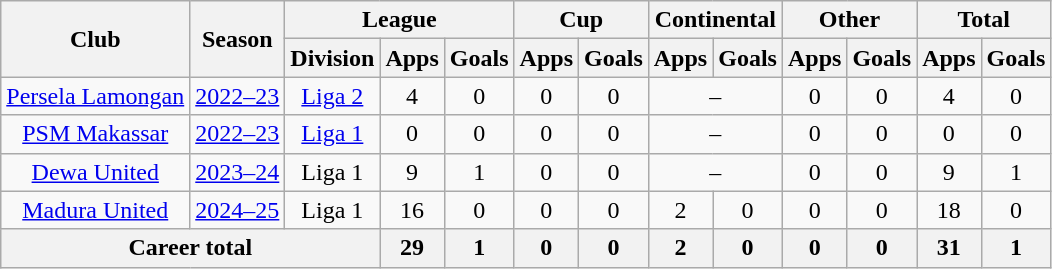<table class="wikitable" style="text-align: center">
<tr>
<th rowspan="2">Club</th>
<th rowspan="2">Season</th>
<th colspan="3">League</th>
<th colspan="2">Cup</th>
<th colspan="2">Continental</th>
<th colspan="2">Other</th>
<th colspan="3">Total</th>
</tr>
<tr>
<th>Division</th>
<th>Apps</th>
<th>Goals</th>
<th>Apps</th>
<th>Goals</th>
<th>Apps</th>
<th>Goals</th>
<th>Apps</th>
<th>Goals</th>
<th>Apps</th>
<th>Goals</th>
</tr>
<tr>
<td rowspan="1"><a href='#'>Persela Lamongan</a></td>
<td><a href='#'>2022–23</a></td>
<td rowspan="1" valign="center"><a href='#'>Liga 2</a></td>
<td>4</td>
<td>0</td>
<td>0</td>
<td>0</td>
<td colspan="2">–</td>
<td>0</td>
<td>0</td>
<td>4</td>
<td>0</td>
</tr>
<tr>
<td rowspan="1"><a href='#'>PSM Makassar</a></td>
<td><a href='#'>2022–23</a></td>
<td rowspan="1" valign="center"><a href='#'>Liga 1</a></td>
<td>0</td>
<td>0</td>
<td>0</td>
<td>0</td>
<td colspan="2">–</td>
<td>0</td>
<td>0</td>
<td>0</td>
<td>0</td>
</tr>
<tr>
<td rowspan="1"><a href='#'>Dewa United</a></td>
<td><a href='#'>2023–24</a></td>
<td rowspan="1" valign="center">Liga 1</td>
<td>9</td>
<td>1</td>
<td>0</td>
<td>0</td>
<td colspan="2">–</td>
<td>0</td>
<td>0</td>
<td>9</td>
<td>1</td>
</tr>
<tr>
<td rowspan="1"><a href='#'>Madura United</a></td>
<td><a href='#'>2024–25</a></td>
<td rowspan="1" valign="center">Liga 1</td>
<td>16</td>
<td>0</td>
<td>0</td>
<td>0</td>
<td>2</td>
<td>0</td>
<td>0</td>
<td>0</td>
<td>18</td>
<td>0</td>
</tr>
<tr>
<th colspan="3">Career total</th>
<th>29</th>
<th>1</th>
<th>0</th>
<th>0</th>
<th>2</th>
<th>0</th>
<th>0</th>
<th>0</th>
<th>31</th>
<th>1</th>
</tr>
</table>
